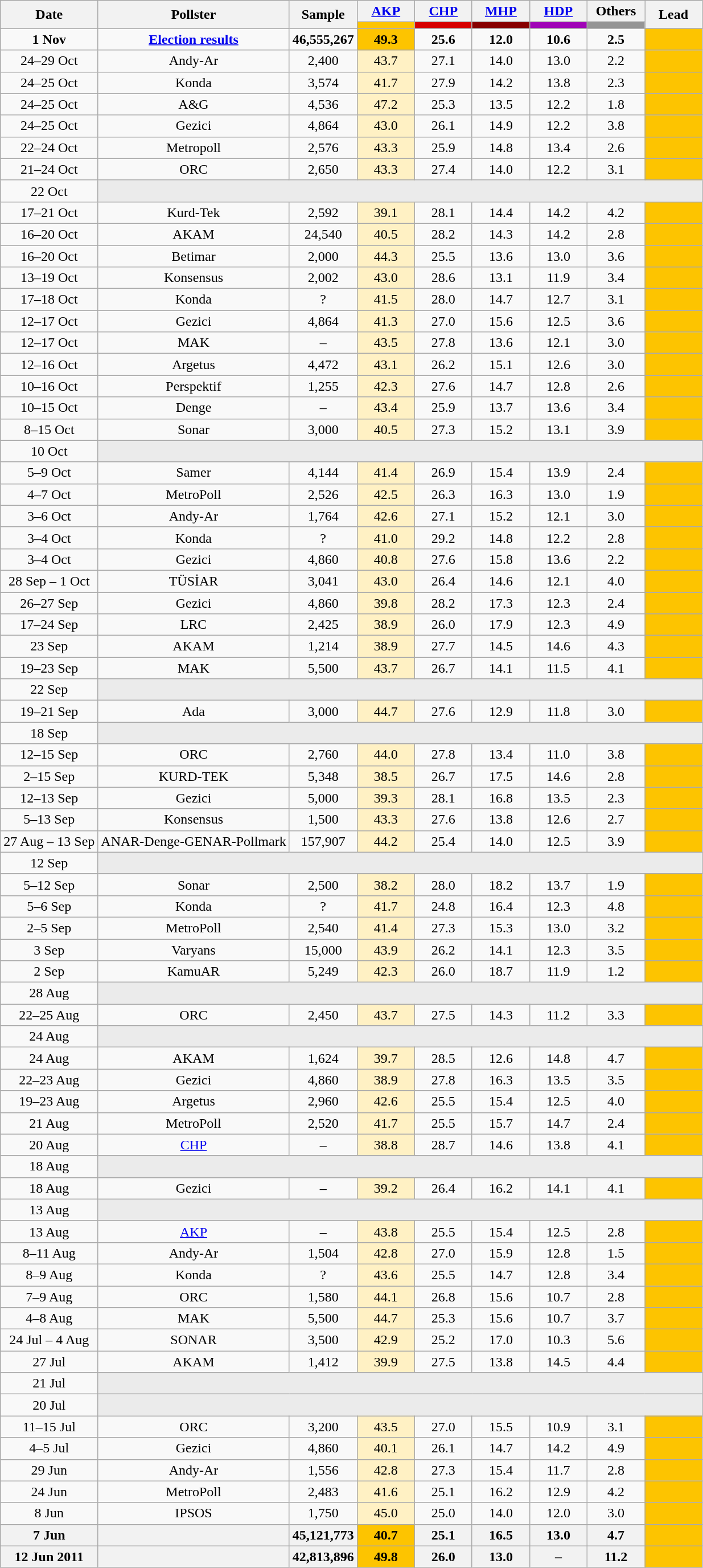<table class="wikitable sortable" style=text-align:center>
<tr>
<th rowspan=2>Date</th>
<th rowspan=2>Pollster</th>
<th rowspan=2>Sample</th>
<th width=60><a href='#'>AKP</a></th>
<th width=60><a href='#'>CHP</a></th>
<th width=60><a href='#'>MHP</a></th>
<th width=60><a href='#'>HDP</a></th>
<th width=60>Others</th>
<th style="width:60px;" rowspan="2">Lead</th>
</tr>
<tr>
<th style="background: #fdc400"></th>
<th style="background: #d70000"></th>
<th style="background: #870000"></th>
<th style="background: #A004B7"></th>
<th style="background: #959595"></th>
</tr>
<tr>
<td><strong>1 Nov</strong></td>
<td><strong><a href='#'>Election results</a></strong><br></td>
<td><strong>46,555,267</strong></td>
<td style="background: #fdc400"><strong>49.3</strong></td>
<td><strong>25.6</strong></td>
<td><strong>12.0</strong></td>
<td><strong>10.6</strong></td>
<td><strong>2.5</strong></td>
<td style="background: #Fdc400"></td>
</tr>
<tr>
<td>24–29 Oct</td>
<td>Andy-Ar</td>
<td>2,400</td>
<td style="background: #FFF1C4">43.7</td>
<td>27.1</td>
<td>14.0</td>
<td>13.0</td>
<td>2.2</td>
<td style="background: #Fdc400"></td>
</tr>
<tr>
<td>24–25 Oct</td>
<td>Konda</td>
<td>3,574</td>
<td style="background: #FFF1C4">41.7</td>
<td>27.9</td>
<td>14.2</td>
<td>13.8</td>
<td>2.3</td>
<td style="background: #Fdc400"></td>
</tr>
<tr>
<td>24–25 Oct</td>
<td>A&G</td>
<td>4,536</td>
<td style="background: #FFF1C4">47.2</td>
<td>25.3</td>
<td>13.5</td>
<td>12.2</td>
<td>1.8</td>
<td style="background: #Fdc400"></td>
</tr>
<tr>
<td>24–25 Oct</td>
<td>Gezici</td>
<td>4,864</td>
<td style="background: #FFF1C4">43.0</td>
<td>26.1</td>
<td>14.9</td>
<td>12.2</td>
<td>3.8</td>
<td style="background: #Fdc400"></td>
</tr>
<tr>
<td>22–24 Oct</td>
<td>Metropoll</td>
<td>2,576</td>
<td style="background: #FFF1C4">43.3</td>
<td>25.9</td>
<td>14.8</td>
<td>13.4</td>
<td>2.6</td>
<td style="background: #Fdc400"></td>
</tr>
<tr>
<td>21–24 Oct</td>
<td>ORC</td>
<td>2,650</td>
<td style="background: #FFF1C4">43.3</td>
<td>27.4</td>
<td>14.0</td>
<td>12.2</td>
<td>3.1</td>
<td style="background: #Fdc400"></td>
</tr>
<tr>
<td>22 Oct</td>
<td colspan="8" style="background: #EBEBEB"></td>
</tr>
<tr>
<td>17–21 Oct</td>
<td>Kurd-Tek</td>
<td>2,592</td>
<td style="background: #FFF1C4">39.1</td>
<td>28.1</td>
<td>14.4</td>
<td>14.2</td>
<td>4.2</td>
<td style="background: #Fdc400"></td>
</tr>
<tr>
<td>16–20 Oct</td>
<td>AKAM</td>
<td>24,540</td>
<td style="background: #FFF1C4">40.5</td>
<td>28.2</td>
<td>14.3</td>
<td>14.2</td>
<td>2.8</td>
<td style="background: #Fdc400"></td>
</tr>
<tr>
<td>16–20 Oct</td>
<td>Betimar</td>
<td>2,000</td>
<td style="background: #FFF1C4">44.3</td>
<td>25.5</td>
<td>13.6</td>
<td>13.0</td>
<td>3.6</td>
<td style="background: #Fdc400"></td>
</tr>
<tr>
<td>13–19 Oct</td>
<td>Konsensus</td>
<td>2,002</td>
<td style="background: #FFF1C4">43.0</td>
<td>28.6</td>
<td>13.1</td>
<td>11.9</td>
<td>3.4</td>
<td style="background: #Fdc400"></td>
</tr>
<tr>
<td>17–18 Oct</td>
<td>Konda</td>
<td>?</td>
<td style="background: #FFF1C4">41.5</td>
<td>28.0</td>
<td>14.7</td>
<td>12.7</td>
<td>3.1</td>
<td style="background: #Fdc400"></td>
</tr>
<tr>
<td>12–17 Oct</td>
<td>Gezici</td>
<td>4,864</td>
<td style="background: #FFF1C4">41.3</td>
<td>27.0</td>
<td>15.6</td>
<td>12.5</td>
<td>3.6</td>
<td style="background: #Fdc400"></td>
</tr>
<tr>
<td>12–17 Oct</td>
<td>MAK</td>
<td>–</td>
<td style="background: #FFF1C4">43.5</td>
<td>27.8</td>
<td>13.6</td>
<td>12.1</td>
<td>3.0</td>
<td style="background: #Fdc400"></td>
</tr>
<tr>
<td>12–16 Oct</td>
<td>Argetus</td>
<td>4,472</td>
<td style="background: #FFF1C4">43.1</td>
<td>26.2</td>
<td>15.1</td>
<td>12.6</td>
<td>3.0</td>
<td style="background: #Fdc400"></td>
</tr>
<tr>
<td>10–16 Oct</td>
<td>Perspektif</td>
<td>1,255</td>
<td style="background: #FFF1C4">42.3</td>
<td>27.6</td>
<td>14.7</td>
<td>12.8</td>
<td>2.6</td>
<td style="background: #Fdc400"></td>
</tr>
<tr>
<td>10–15 Oct</td>
<td>Denge</td>
<td>–</td>
<td style="background: #FFF1C4">43.4</td>
<td>25.9</td>
<td>13.7</td>
<td>13.6</td>
<td>3.4</td>
<td style="background: #Fdc400"></td>
</tr>
<tr>
<td>8–15 Oct</td>
<td>Sonar</td>
<td>3,000</td>
<td style="background: #FFF1C4">40.5</td>
<td>27.3</td>
<td>15.2</td>
<td>13.1</td>
<td>3.9</td>
<td style="background: #Fdc400"></td>
</tr>
<tr>
<td>10 Oct</td>
<td colspan="8" style="background: #EBEBEB"></td>
</tr>
<tr>
<td>5–9 Oct</td>
<td>Samer</td>
<td>4,144</td>
<td style="background: #FFF1C4">41.4</td>
<td>26.9</td>
<td>15.4</td>
<td>13.9</td>
<td>2.4</td>
<td style="background: #Fdc400"></td>
</tr>
<tr>
<td>4–7 Oct</td>
<td>MetroPoll</td>
<td>2,526</td>
<td style="background: #FFF1C4">42.5</td>
<td>26.3</td>
<td>16.3</td>
<td>13.0</td>
<td>1.9</td>
<td style="background: #Fdc400"></td>
</tr>
<tr>
<td>3–6 Oct</td>
<td>Andy-Ar</td>
<td>1,764</td>
<td style="background: #FFF1C4">42.6</td>
<td>27.1</td>
<td>15.2</td>
<td>12.1</td>
<td>3.0</td>
<td style="background: #Fdc400"></td>
</tr>
<tr>
<td>3–4 Oct</td>
<td>Konda</td>
<td>?</td>
<td style="background: #FFF1C4">41.0</td>
<td>29.2</td>
<td>14.8</td>
<td>12.2</td>
<td>2.8</td>
<td style="background: #Fdc400"></td>
</tr>
<tr>
<td>3–4 Oct</td>
<td>Gezici</td>
<td>4,860</td>
<td style="background: #FFF1C4">40.8</td>
<td>27.6</td>
<td>15.8</td>
<td>13.6</td>
<td>2.2</td>
<td style="background: #Fdc400"></td>
</tr>
<tr>
<td>28 Sep – 1 Oct</td>
<td>TÜSİAR</td>
<td>3,041</td>
<td style="background: #FFF1C4">43.0</td>
<td>26.4</td>
<td>14.6</td>
<td>12.1</td>
<td>4.0</td>
<td style="background: #Fdc400"></td>
</tr>
<tr>
<td>26–27 Sep</td>
<td>Gezici</td>
<td>4,860</td>
<td style="background: #FFF1C4">39.8</td>
<td>28.2</td>
<td>17.3</td>
<td>12.3</td>
<td>2.4</td>
<td style="background: #Fdc400"></td>
</tr>
<tr>
<td>17–24 Sep</td>
<td>LRC</td>
<td>2,425</td>
<td style="background: #FFF1C4">38.9</td>
<td>26.0</td>
<td>17.9</td>
<td>12.3</td>
<td>4.9</td>
<td style="background: #Fdc400"></td>
</tr>
<tr>
<td>23 Sep</td>
<td>AKAM</td>
<td>1,214</td>
<td style="background: #FFF1C4">38.9</td>
<td>27.7</td>
<td>14.5</td>
<td>14.6</td>
<td>4.3</td>
<td style="background: #Fdc400"></td>
</tr>
<tr>
<td>19–23 Sep</td>
<td>MAK</td>
<td>5,500</td>
<td style="background: #FFF1C4">43.7</td>
<td>26.7</td>
<td>14.1</td>
<td>11.5</td>
<td>4.1</td>
<td style="background: #Fdc400"></td>
</tr>
<tr>
<td>22 Sep</td>
<td colspan="8" style="background: #EBEBEB"></td>
</tr>
<tr>
<td>19–21 Sep</td>
<td>Ada</td>
<td>3,000</td>
<td style="background: #FFF1C4">44.7</td>
<td>27.6</td>
<td>12.9</td>
<td>11.8</td>
<td>3.0</td>
<td style="background: #Fdc400"></td>
</tr>
<tr>
<td>18 Sep</td>
<td colspan="8" style="background: #EBEBEB"></td>
</tr>
<tr>
<td>12–15 Sep</td>
<td>ORC</td>
<td>2,760</td>
<td style="background: #FFF1C4">44.0</td>
<td>27.8</td>
<td>13.4</td>
<td>11.0</td>
<td>3.8</td>
<td style="background: #Fdc400"></td>
</tr>
<tr>
<td>2–15 Sep</td>
<td>KURD-TEK</td>
<td>5,348</td>
<td style="background: #FFF1C4">38.5</td>
<td>26.7</td>
<td>17.5</td>
<td>14.6</td>
<td>2.8</td>
<td style="background: #Fdc400"></td>
</tr>
<tr>
<td>12–13 Sep</td>
<td>Gezici</td>
<td>5,000</td>
<td style="background: #FFF1C4">39.3</td>
<td>28.1</td>
<td>16.8</td>
<td>13.5</td>
<td>2.3</td>
<td style="background: #Fdc400"></td>
</tr>
<tr>
<td>5–13 Sep</td>
<td>Konsensus</td>
<td>1,500</td>
<td style="background: #FFF1C4">43.3</td>
<td>27.6</td>
<td>13.8</td>
<td>12.6</td>
<td>2.7</td>
<td style="background: #Fdc400"></td>
</tr>
<tr>
<td>27 Aug – 13 Sep</td>
<td>ANAR-Denge-GENAR-Pollmark</td>
<td>157,907</td>
<td style="background: #FFF1C4">44.2</td>
<td>25.4</td>
<td>14.0</td>
<td>12.5</td>
<td>3.9</td>
<td style="background: #Fdc400"></td>
</tr>
<tr>
<td>12 Sep</td>
<td colspan="8" style="background: #EBEBEB"></td>
</tr>
<tr>
<td>5–12 Sep</td>
<td>Sonar</td>
<td>2,500</td>
<td style="background: #FFF1C4">38.2</td>
<td>28.0</td>
<td>18.2</td>
<td>13.7</td>
<td>1.9</td>
<td style="background: #Fdc400"></td>
</tr>
<tr>
<td>5–6 Sep</td>
<td>Konda</td>
<td>?</td>
<td style="background: #FFF1C4">41.7</td>
<td>24.8</td>
<td>16.4</td>
<td>12.3</td>
<td>4.8</td>
<td style="background: #Fdc400"></td>
</tr>
<tr>
<td>2–5 Sep</td>
<td>MetroPoll</td>
<td>2,540</td>
<td style="background: #FFF1C4">41.4</td>
<td>27.3</td>
<td>15.3</td>
<td>13.0</td>
<td>3.2</td>
<td style="background: #Fdc400"></td>
</tr>
<tr>
<td>3 Sep</td>
<td>Varyans</td>
<td>15,000</td>
<td style="background: #FFF1C4">43.9</td>
<td>26.2</td>
<td>14.1</td>
<td>12.3</td>
<td>3.5</td>
<td style="background: #Fdc400"></td>
</tr>
<tr>
<td>2 Sep</td>
<td>KamuAR</td>
<td>5,249</td>
<td style="background: #FFF1C4">42.3</td>
<td>26.0</td>
<td>18.7</td>
<td>11.9</td>
<td>1.2</td>
<td style="background: #Fdc400"></td>
</tr>
<tr>
<td>28 Aug</td>
<td colspan="8" style="background: #EBEBEB"></td>
</tr>
<tr>
<td>22–25 Aug</td>
<td>ORC</td>
<td>2,450</td>
<td style="background: #FFF1C4">43.7</td>
<td>27.5</td>
<td>14.3</td>
<td>11.2</td>
<td>3.3</td>
<td style="background: #Fdc400"></td>
</tr>
<tr>
<td>24 Aug</td>
<td colspan="8" style="background: #EBEBEB"></td>
</tr>
<tr>
<td>24 Aug</td>
<td>AKAM</td>
<td>1,624</td>
<td style="background: #FFF1C4">39.7</td>
<td>28.5</td>
<td>12.6</td>
<td>14.8</td>
<td>4.7</td>
<td style="background: #Fdc400"></td>
</tr>
<tr>
<td>22–23 Aug</td>
<td>Gezici</td>
<td>4,860</td>
<td style="background: #FFF1C4">38.9</td>
<td>27.8</td>
<td>16.3</td>
<td>13.5</td>
<td>3.5</td>
<td style="background: #Fdc400"></td>
</tr>
<tr>
<td>19–23 Aug</td>
<td>Argetus</td>
<td>2,960</td>
<td style="background: #FFF1C4">42.6</td>
<td>25.5</td>
<td>15.4</td>
<td>12.5</td>
<td>4.0</td>
<td style="background: #Fdc400"></td>
</tr>
<tr>
<td>21 Aug</td>
<td>MetroPoll</td>
<td>2,520</td>
<td style="background: #FFF1C4">41.7</td>
<td>25.5</td>
<td>15.7</td>
<td>14.7</td>
<td>2.4</td>
<td style="background: #Fdc400"></td>
</tr>
<tr>
<td>20 Aug</td>
<td><a href='#'>CHP</a></td>
<td>–</td>
<td style="background: #FFF1C4">38.8</td>
<td>28.7</td>
<td>14.6</td>
<td>13.8</td>
<td>4.1</td>
<td style="background: #Fdc400"></td>
</tr>
<tr>
<td>18 Aug</td>
<td colspan="8" style="background: #EBEBEB"></td>
</tr>
<tr>
<td>18 Aug</td>
<td>Gezici</td>
<td>–</td>
<td style="background: #FFF1C4">39.2</td>
<td>26.4</td>
<td>16.2</td>
<td>14.1</td>
<td>4.1</td>
<td style="background: #Fdc400"></td>
</tr>
<tr>
<td>13 Aug</td>
<td colspan="8" style="background: #EBEBEB"></td>
</tr>
<tr>
<td>13 Aug</td>
<td><a href='#'>AKP</a></td>
<td>–</td>
<td style="background: #FFF1C4">43.8</td>
<td>25.5</td>
<td>15.4</td>
<td>12.5</td>
<td>2.8</td>
<td style="background: #Fdc400"></td>
</tr>
<tr>
<td>8–11 Aug</td>
<td>Andy-Ar</td>
<td>1,504</td>
<td style="background: #FFF1C4">42.8</td>
<td>27.0</td>
<td>15.9</td>
<td>12.8</td>
<td>1.5</td>
<td style="background: #Fdc400"></td>
</tr>
<tr>
<td>8–9 Aug</td>
<td>Konda</td>
<td>?</td>
<td style="background: #FFF1C4">43.6</td>
<td>25.5</td>
<td>14.7</td>
<td>12.8</td>
<td>3.4</td>
<td style="background: #Fdc400"></td>
</tr>
<tr>
<td>7–9 Aug</td>
<td>ORC</td>
<td>1,580</td>
<td style="background: #FFF1C4">44.1</td>
<td>26.8</td>
<td>15.6</td>
<td>10.7</td>
<td>2.8</td>
<td style="background: #Fdc400"></td>
</tr>
<tr>
<td>4–8 Aug</td>
<td>MAK</td>
<td>5,500</td>
<td style="background: #FFF1C4">44.7</td>
<td>25.3</td>
<td>15.6</td>
<td>10.7</td>
<td>3.7</td>
<td style="background: #Fdc400"></td>
</tr>
<tr>
<td>24 Jul – 4 Aug</td>
<td>SONAR</td>
<td>3,500</td>
<td style="background: #FFF1C4">42.9</td>
<td>25.2</td>
<td>17.0</td>
<td>10.3</td>
<td>5.6</td>
<td style="background: #Fdc400"></td>
</tr>
<tr>
<td>27 Jul</td>
<td>AKAM</td>
<td>1,412</td>
<td style="background: #FFF1C4">39.9</td>
<td>27.5</td>
<td>13.8</td>
<td>14.5</td>
<td>4.4</td>
<td style="background: #Fdc400"></td>
</tr>
<tr>
<td>21 Jul</td>
<td colspan="8" style="background: #EBEBEB"></td>
</tr>
<tr>
<td>20 Jul</td>
<td colspan="8" style="background: #EBEBEB"></td>
</tr>
<tr>
<td>11–15 Jul</td>
<td>ORC</td>
<td>3,200</td>
<td style="background: #FFF1C4">43.5</td>
<td>27.0</td>
<td>15.5</td>
<td>10.9</td>
<td>3.1</td>
<td style="background: #Fdc400"></td>
</tr>
<tr>
<td>4–5 Jul</td>
<td>Gezici</td>
<td>4,860</td>
<td style="background: #FFF1C4">40.1</td>
<td>26.1</td>
<td>14.7</td>
<td>14.2</td>
<td>4.9</td>
<td style="background: #Fdc400"></td>
</tr>
<tr>
<td>29 Jun</td>
<td>Andy-Ar</td>
<td>1,556</td>
<td style="background: #FFF1C4">42.8</td>
<td>27.3</td>
<td>15.4</td>
<td>11.7</td>
<td>2.8</td>
<td style="background: #Fdc400"></td>
</tr>
<tr>
<td>24 Jun</td>
<td>MetroPoll</td>
<td>2,483</td>
<td style="background: #FFF1C4">41.6</td>
<td>25.1</td>
<td>16.2</td>
<td>12.9</td>
<td>4.2</td>
<td style="background: #Fdc400"></td>
</tr>
<tr>
<td>8 Jun</td>
<td>IPSOS</td>
<td>1,750</td>
<td style="background: #FFF1C4">45.0</td>
<td>25.0</td>
<td>14.0</td>
<td>12.0</td>
<td>3.0</td>
<td style="background: #Fdc400"></td>
</tr>
<tr>
<th>7 Jun</th>
<th><br></th>
<th><strong>45,121,773</strong></th>
<th style="background: #Fdc400">40.7</th>
<th>25.1</th>
<th>16.5</th>
<th>13.0</th>
<th>4.7</th>
<th style="background: #Fdc400"></th>
</tr>
<tr>
<th>12 Jun 2011</th>
<th><br></th>
<th><strong>42,813,896</strong></th>
<th style="background: #Fdc400">49.8</th>
<th>26.0</th>
<th>13.0</th>
<th>–</th>
<th>11.2</th>
<th style="background: #Fdc400"></th>
</tr>
</table>
